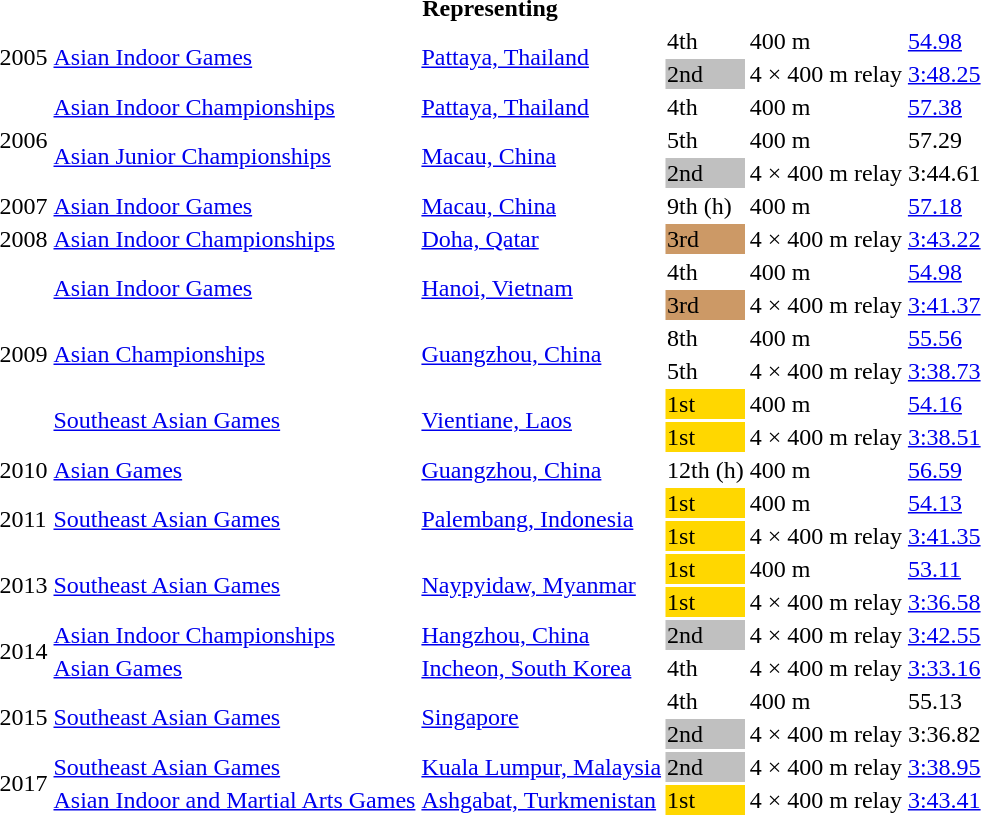<table>
<tr>
<th colspan="6">Representing </th>
</tr>
<tr>
<td rowspan=2>2005</td>
<td rowspan=2><a href='#'>Asian Indoor Games</a></td>
<td rowspan=2><a href='#'>Pattaya, Thailand</a></td>
<td>4th</td>
<td>400 m</td>
<td><a href='#'>54.98</a></td>
</tr>
<tr>
<td bgcolor=silver>2nd</td>
<td>4 × 400 m relay</td>
<td><a href='#'>3:48.25</a></td>
</tr>
<tr>
<td rowspan=3>2006</td>
<td><a href='#'>Asian Indoor Championships</a></td>
<td><a href='#'>Pattaya, Thailand</a></td>
<td>4th</td>
<td>400 m</td>
<td><a href='#'>57.38</a></td>
</tr>
<tr>
<td rowspan=2><a href='#'>Asian Junior Championships</a></td>
<td rowspan=2><a href='#'>Macau, China</a></td>
<td>5th</td>
<td>400 m</td>
<td>57.29</td>
</tr>
<tr>
<td bgcolor=silver>2nd</td>
<td>4 × 400 m relay</td>
<td>3:44.61</td>
</tr>
<tr>
<td>2007</td>
<td><a href='#'>Asian Indoor Games</a></td>
<td><a href='#'>Macau, China</a></td>
<td>9th (h)</td>
<td>400 m</td>
<td><a href='#'>57.18</a></td>
</tr>
<tr>
<td>2008</td>
<td><a href='#'>Asian Indoor Championships</a></td>
<td><a href='#'>Doha, Qatar</a></td>
<td bgcolor=cc9966>3rd</td>
<td>4 × 400 m relay</td>
<td><a href='#'>3:43.22</a></td>
</tr>
<tr>
<td rowspan=6>2009</td>
<td rowspan=2><a href='#'>Asian Indoor Games</a></td>
<td rowspan=2><a href='#'>Hanoi, Vietnam</a></td>
<td>4th</td>
<td>400 m</td>
<td><a href='#'>54.98</a></td>
</tr>
<tr>
<td bgcolor=cc9966>3rd</td>
<td>4 × 400 m relay</td>
<td><a href='#'>3:41.37</a></td>
</tr>
<tr>
<td rowspan=2><a href='#'>Asian Championships</a></td>
<td rowspan=2><a href='#'>Guangzhou, China</a></td>
<td>8th</td>
<td>400 m</td>
<td><a href='#'>55.56</a></td>
</tr>
<tr>
<td>5th</td>
<td>4 × 400 m relay</td>
<td><a href='#'>3:38.73</a></td>
</tr>
<tr>
<td rowspan=2><a href='#'>Southeast Asian Games</a></td>
<td rowspan=2><a href='#'>Vientiane, Laos</a></td>
<td bgcolor=gold>1st</td>
<td>400 m</td>
<td><a href='#'>54.16</a></td>
</tr>
<tr>
<td bgcolor=gold>1st</td>
<td>4 × 400 m relay</td>
<td><a href='#'>3:38.51</a></td>
</tr>
<tr>
<td>2010</td>
<td><a href='#'>Asian Games</a></td>
<td><a href='#'>Guangzhou, China</a></td>
<td>12th (h)</td>
<td>400 m</td>
<td><a href='#'>56.59</a></td>
</tr>
<tr>
<td rowspan=2>2011</td>
<td rowspan=2><a href='#'>Southeast Asian Games</a></td>
<td rowspan=2><a href='#'>Palembang, Indonesia</a></td>
<td bgcolor=gold>1st</td>
<td>400 m</td>
<td><a href='#'>54.13</a></td>
</tr>
<tr>
<td bgcolor=gold>1st</td>
<td>4 × 400 m relay</td>
<td><a href='#'>3:41.35</a></td>
</tr>
<tr>
<td rowspan=2>2013</td>
<td rowspan=2><a href='#'>Southeast Asian Games</a></td>
<td rowspan=2><a href='#'>Naypyidaw, Myanmar</a></td>
<td bgcolor=gold>1st</td>
<td>400 m</td>
<td><a href='#'>53.11</a></td>
</tr>
<tr>
<td bgcolor=gold>1st</td>
<td>4 × 400 m relay</td>
<td><a href='#'>3:36.58</a></td>
</tr>
<tr>
<td rowspan=2>2014</td>
<td><a href='#'>Asian Indoor Championships</a></td>
<td><a href='#'>Hangzhou, China</a></td>
<td bgcolor=silver>2nd</td>
<td>4 × 400 m relay</td>
<td><a href='#'>3:42.55</a></td>
</tr>
<tr>
<td><a href='#'>Asian Games</a></td>
<td><a href='#'>Incheon, South Korea</a></td>
<td>4th</td>
<td>4 × 400 m relay</td>
<td><a href='#'>3:33.16</a></td>
</tr>
<tr>
<td rowspan=2>2015</td>
<td rowspan=2><a href='#'>Southeast Asian Games</a></td>
<td rowspan=2><a href='#'>Singapore</a></td>
<td>4th</td>
<td>400 m</td>
<td>55.13</td>
</tr>
<tr>
<td bgcolor=silver>2nd</td>
<td>4 × 400 m relay</td>
<td>3:36.82</td>
</tr>
<tr>
<td rowspan=2>2017</td>
<td><a href='#'>Southeast Asian Games</a></td>
<td><a href='#'>Kuala Lumpur, Malaysia</a></td>
<td bgcolor=silver>2nd</td>
<td>4 × 400 m relay</td>
<td><a href='#'>3:38.95</a></td>
</tr>
<tr>
<td><a href='#'>Asian Indoor and Martial Arts Games</a></td>
<td><a href='#'>Ashgabat, Turkmenistan</a></td>
<td bgcolor=gold>1st</td>
<td>4 × 400 m relay</td>
<td><a href='#'>3:43.41</a></td>
</tr>
</table>
